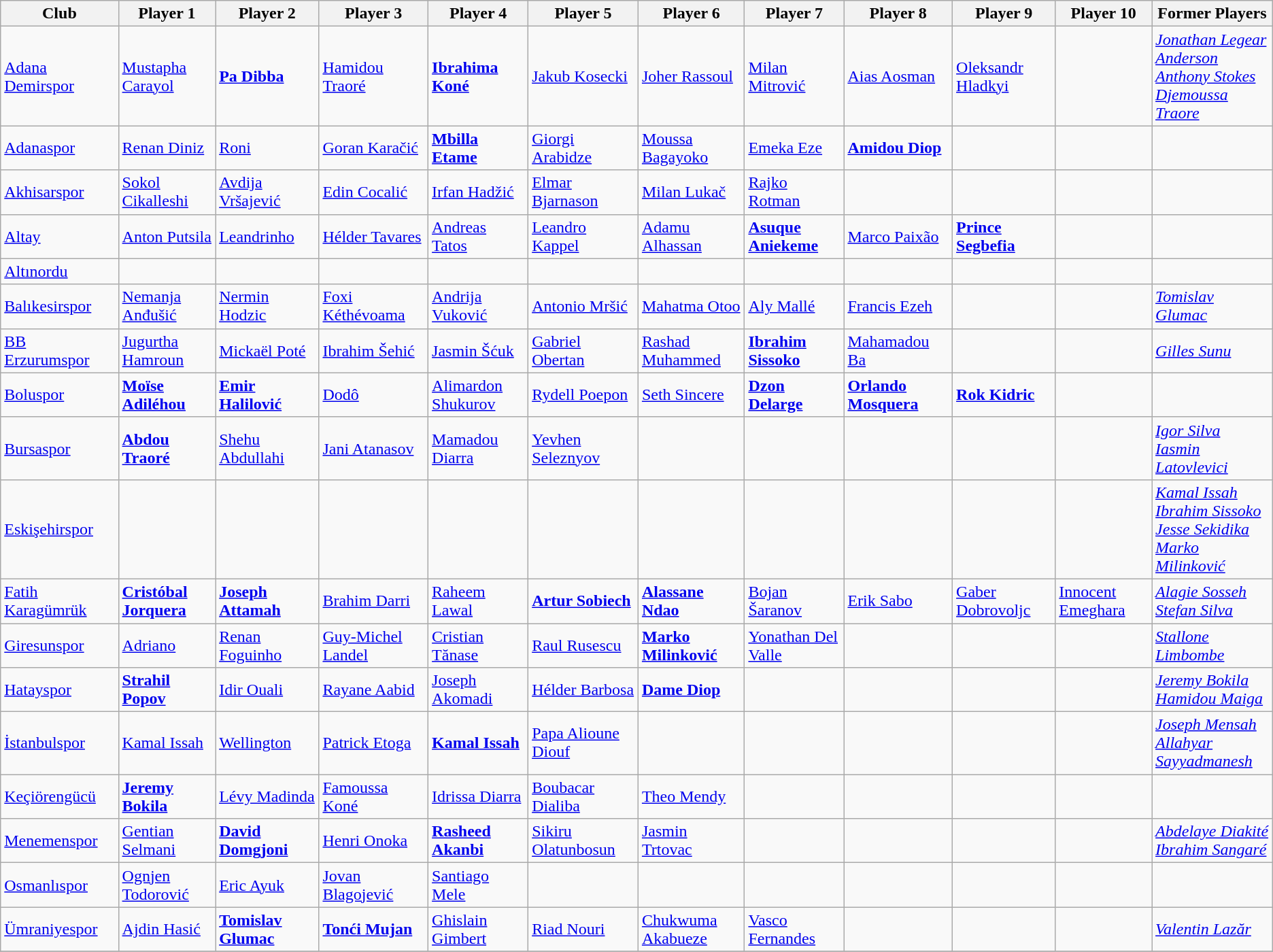<table class="wikitable">
<tr>
<th width="170">Club</th>
<th width="170">Player 1</th>
<th width="170">Player 2</th>
<th width="170">Player 3</th>
<th width="170">Player 4</th>
<th width="170">Player 5</th>
<th width="170">Player 6</th>
<th width="170">Player 7</th>
<th width="170">Player 8</th>
<th width="170">Player 9</th>
<th width="170">Player 10</th>
<th width="170">Former Players</th>
</tr>
<tr>
<td><a href='#'>Adana Demirspor</a></td>
<td> <a href='#'>Mustapha Carayol</a></td>
<td> <strong><a href='#'>Pa Dibba</a></strong></td>
<td> <a href='#'>Hamidou Traoré</a></td>
<td> <strong><a href='#'>Ibrahima Koné</a></strong></td>
<td> <a href='#'>Jakub Kosecki</a></td>
<td> <a href='#'>Joher Rassoul</a></td>
<td> <a href='#'>Milan Mitrović</a></td>
<td> <a href='#'>Aias Aosman</a></td>
<td> <a href='#'>Oleksandr Hladkyi</a></td>
<td></td>
<td> <em><a href='#'>Jonathan Legear</a></em> <br>  <em><a href='#'>Anderson</a></em> <br>  <em><a href='#'>Anthony Stokes</a></em> <br>  <em><a href='#'>Djemoussa Traore</a></em></td>
</tr>
<tr>
<td><a href='#'>Adanaspor</a></td>
<td> <a href='#'>Renan Diniz</a></td>
<td> <a href='#'>Roni</a></td>
<td> <a href='#'>Goran Karačić</a></td>
<td> <strong><a href='#'>Mbilla Etame</a></strong></td>
<td> <a href='#'>Giorgi Arabidze</a></td>
<td> <a href='#'>Moussa Bagayoko</a></td>
<td> <a href='#'>Emeka Eze</a></td>
<td> <strong><a href='#'>Amidou Diop</a></strong></td>
<td></td>
<td></td>
<td></td>
</tr>
<tr>
<td><a href='#'>Akhisarspor</a></td>
<td> <a href='#'>Sokol Cikalleshi</a></td>
<td> <a href='#'>Avdija Vršajević</a></td>
<td> <a href='#'>Edin Cocalić</a></td>
<td> <a href='#'>Irfan Hadžić</a></td>
<td> <a href='#'>Elmar Bjarnason</a></td>
<td> <a href='#'>Milan Lukač</a></td>
<td> <a href='#'>Rajko Rotman</a></td>
<td></td>
<td></td>
<td></td>
<td></td>
</tr>
<tr>
<td><a href='#'>Altay</a></td>
<td> <a href='#'>Anton Putsila</a></td>
<td> <a href='#'>Leandrinho</a></td>
<td> <a href='#'>Hélder Tavares</a></td>
<td> <a href='#'>Andreas Tatos</a></td>
<td> <a href='#'>Leandro Kappel</a></td>
<td> <a href='#'>Adamu Alhassan</a></td>
<td> <strong><a href='#'>Asuque Aniekeme</a></strong></td>
<td> <a href='#'>Marco Paixão</a></td>
<td> <strong><a href='#'>Prince Segbefia</a></strong></td>
<td></td>
<td></td>
</tr>
<tr>
<td><a href='#'>Altınordu</a></td>
<td></td>
<td></td>
<td></td>
<td></td>
<td></td>
<td></td>
<td></td>
<td></td>
<td></td>
<td></td>
<td></td>
</tr>
<tr>
<td><a href='#'>Balıkesirspor</a></td>
<td> <a href='#'>Nemanja Anđušić</a></td>
<td> <a href='#'>Nermin Hodzic</a></td>
<td> <a href='#'>Foxi Kéthévoama</a></td>
<td> <a href='#'>Andrija Vuković</a></td>
<td> <a href='#'>Antonio Mršić</a></td>
<td> <a href='#'>Mahatma Otoo</a></td>
<td> <a href='#'>Aly Mallé</a></td>
<td> <a href='#'>Francis Ezeh</a></td>
<td></td>
<td></td>
<td> <em><a href='#'>Tomislav Glumac</a></em></td>
</tr>
<tr>
<td><a href='#'>BB Erzurumspor</a></td>
<td> <a href='#'>Jugurtha Hamroun</a></td>
<td> <a href='#'>Mickaël Poté</a></td>
<td> <a href='#'>Ibrahim Šehić</a></td>
<td> <a href='#'>Jasmin Šćuk</a></td>
<td> <a href='#'>Gabriel Obertan</a></td>
<td> <a href='#'>Rashad Muhammed</a></td>
<td> <strong><a href='#'>Ibrahim Sissoko</a></strong></td>
<td> <a href='#'>Mahamadou Ba</a></td>
<td></td>
<td></td>
<td> <em><a href='#'>Gilles Sunu</a></em></td>
</tr>
<tr>
<td><a href='#'>Boluspor</a></td>
<td> <strong><a href='#'>Moïse Adiléhou</a></strong></td>
<td> <strong><a href='#'>Emir Halilović</a></strong></td>
<td> <a href='#'>Dodô</a></td>
<td> <a href='#'>Alimardon Shukurov</a></td>
<td> <a href='#'>Rydell Poepon</a></td>
<td> <a href='#'>Seth Sincere</a></td>
<td> <strong><a href='#'>Dzon Delarge</a></strong></td>
<td> <strong><a href='#'>Orlando Mosquera</a></strong></td>
<td> <strong><a href='#'>Rok Kidric</a></strong></td>
<td></td>
<td></td>
</tr>
<tr>
<td><a href='#'>Bursaspor</a></td>
<td> <strong><a href='#'>Abdou Traoré</a></strong></td>
<td> <a href='#'>Shehu Abdullahi</a></td>
<td> <a href='#'>Jani Atanasov</a></td>
<td> <a href='#'>Mamadou Diarra</a></td>
<td> <a href='#'>Yevhen Seleznyov</a></td>
<td></td>
<td></td>
<td></td>
<td></td>
<td></td>
<td> <em><a href='#'>Igor Silva</a></em> <br>  <em><a href='#'>Iasmin Latovlevici</a></em></td>
</tr>
<tr>
<td><a href='#'>Eskişehirspor</a></td>
<td></td>
<td></td>
<td></td>
<td></td>
<td></td>
<td></td>
<td></td>
<td></td>
<td></td>
<td></td>
<td> <em><a href='#'>Kamal Issah</a></em> <br>  <em><a href='#'>Ibrahim Sissoko</a></em> <br>  <em><a href='#'>Jesse Sekidika</a></em> <br>  <em><a href='#'>Marko Milinković</a></em></td>
</tr>
<tr>
<td><a href='#'>Fatih Karagümrük</a></td>
<td> <strong><a href='#'>Cristóbal Jorquera</a></strong></td>
<td> <strong><a href='#'>Joseph Attamah</a></strong></td>
<td> <a href='#'>Brahim Darri</a></td>
<td> <a href='#'>Raheem Lawal</a></td>
<td> <strong><a href='#'>Artur Sobiech</a></strong></td>
<td> <strong><a href='#'>Alassane Ndao</a></strong></td>
<td> <a href='#'>Bojan Šaranov</a></td>
<td> <a href='#'>Erik Sabo</a></td>
<td> <a href='#'>Gaber Dobrovoljc</a></td>
<td> <a href='#'>Innocent Emeghara</a></td>
<td> <em><a href='#'>Alagie Sosseh</a></em> <br>  <em><a href='#'>Stefan Silva</a></em></td>
</tr>
<tr>
<td><a href='#'>Giresunspor</a></td>
<td> <a href='#'>Adriano</a></td>
<td> <a href='#'>Renan Foguinho</a></td>
<td> <a href='#'>Guy-Michel Landel</a></td>
<td> <a href='#'>Cristian Tănase</a></td>
<td> <a href='#'>Raul Rusescu</a></td>
<td> <strong><a href='#'>Marko Milinković</a></strong></td>
<td> <a href='#'>Yonathan Del Valle</a></td>
<td></td>
<td></td>
<td></td>
<td> <em><a href='#'>Stallone Limbombe</a></em></td>
</tr>
<tr>
<td><a href='#'>Hatayspor</a></td>
<td> <strong><a href='#'>Strahil Popov</a></strong></td>
<td> <a href='#'>Idir Ouali</a></td>
<td> <a href='#'>Rayane Aabid</a></td>
<td> <a href='#'>Joseph Akomadi</a></td>
<td> <a href='#'>Hélder Barbosa</a></td>
<td> <strong><a href='#'>Dame Diop</a></strong></td>
<td></td>
<td></td>
<td></td>
<td></td>
<td> <em><a href='#'>Jeremy Bokila</a></em> <br>  <em><a href='#'>Hamidou Maiga</a></em></td>
</tr>
<tr>
<td><a href='#'>İstanbulspor</a></td>
<td> <a href='#'>Kamal Issah</a></td>
<td> <a href='#'>Wellington</a></td>
<td> <a href='#'>Patrick Etoga</a></td>
<td> <strong><a href='#'>Kamal Issah</a></strong></td>
<td> <a href='#'>Papa Alioune Diouf</a></td>
<td></td>
<td></td>
<td></td>
<td></td>
<td></td>
<td> <em><a href='#'>Joseph Mensah</a></em> <br>  <em><a href='#'>Allahyar Sayyadmanesh</a></em></td>
</tr>
<tr>
<td><a href='#'>Keçiörengücü</a></td>
<td> <strong><a href='#'>Jeremy Bokila</a></strong></td>
<td> <a href='#'>Lévy Madinda</a></td>
<td> <a href='#'>Famoussa Koné</a></td>
<td> <a href='#'>Idrissa Diarra</a></td>
<td> <a href='#'>Boubacar Dialiba</a></td>
<td> <a href='#'>Theo Mendy</a></td>
<td></td>
<td></td>
<td></td>
<td></td>
<td></td>
</tr>
<tr>
<td><a href='#'>Menemenspor</a></td>
<td> <a href='#'>Gentian Selmani</a></td>
<td> <strong><a href='#'>David Domgjoni</a></strong></td>
<td> <a href='#'>Henri Onoka</a></td>
<td> <strong><a href='#'>Rasheed Akanbi</a></strong></td>
<td> <a href='#'>Sikiru Olatunbosun</a></td>
<td> <a href='#'>Jasmin Trtovac</a></td>
<td></td>
<td></td>
<td></td>
<td></td>
<td> <em><a href='#'>Abdelaye Diakité</a></em> <br>  <em><a href='#'>Ibrahim Sangaré</a></em></td>
</tr>
<tr>
<td><a href='#'>Osmanlıspor</a></td>
<td> <a href='#'>Ognjen Todorović</a></td>
<td> <a href='#'>Eric Ayuk</a></td>
<td> <a href='#'>Jovan Blagojević</a></td>
<td> <a href='#'>Santiago Mele</a></td>
<td></td>
<td></td>
<td></td>
<td></td>
<td></td>
<td></td>
<td></td>
</tr>
<tr>
<td><a href='#'>Ümraniyespor</a></td>
<td> <a href='#'>Ajdin Hasić</a></td>
<td> <strong><a href='#'>Tomislav Glumac</a></strong></td>
<td> <strong><a href='#'>Tonći Mujan</a></strong></td>
<td> <a href='#'>Ghislain Gimbert</a></td>
<td> <a href='#'>Riad Nouri</a></td>
<td> <a href='#'>Chukwuma Akabueze</a></td>
<td> <a href='#'>Vasco Fernandes</a></td>
<td></td>
<td></td>
<td></td>
<td> <em><a href='#'>Valentin Lazăr</a></em></td>
</tr>
<tr>
</tr>
</table>
